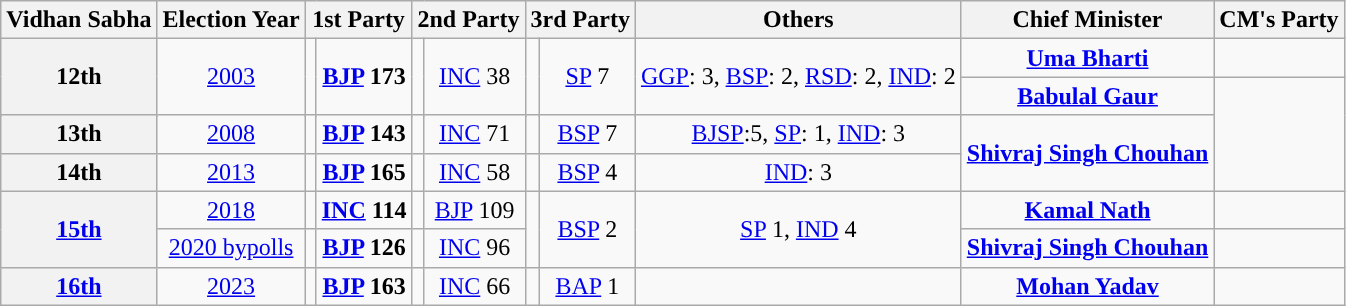<table class="wikitable" style="text-align:center">
<tr>
<th>Vidhan Sabha</th>
<th>Election Year</th>
<th colspan="2">1st Party</th>
<th colspan="2">2nd Party</th>
<th colspan="2">3rd Party</th>
<th>Others</th>
<th>Chief Minister</th>
<th colspan=2>CM's Party</th>
</tr>
<tr>
<th rowspan=3>12th</th>
<td rowspan=3><a href='#'>2003</a></td>
<td rowspan=3: style="background-color: "></td>
<td rowspan=3><strong><a href='#'>BJP</a> 173</strong></td>
<td rowspan=3: style="background-color: "></td>
<td rowspan=3><a href='#'>INC</a> 38</td>
<td rowspan=3: style="background-color: "></td>
<td rowspan=3><a href='#'>SP</a> 7</td>
<td rowspan=3><a href='#'>GGP</a>: 3, <a href='#'>BSP</a>: 2, <a href='#'>RSD</a>: 2, <a href='#'>IND</a>: 2</td>
<td><strong><a href='#'>Uma Bharti</a></strong></td>
<td></td>
</tr>
<tr>
<td><strong><a href='#'>Babulal Gaur</a></strong></td>
</tr>
<tr>
<td rowspan=3><strong><a href='#'>Shivraj Singh Chouhan</a></strong></td>
</tr>
<tr>
<th>13th</th>
<td><a href='#'>2008</a></td>
<td style="background-color: "></td>
<td><strong><a href='#'>BJP</a> 143</strong></td>
<td style="background-color: "></td>
<td><a href='#'>INC</a> 71</td>
<td style="background-color: "></td>
<td><a href='#'>BSP</a> 7</td>
<td><a href='#'>BJSP</a>:5, <a href='#'>SP</a>: 1, <a href='#'>IND</a>: 3</td>
</tr>
<tr>
<th>14th</th>
<td><a href='#'>2013</a></td>
<td style="background-color: "></td>
<td><strong><a href='#'>BJP</a> 165</strong></td>
<td style="background-color: "></td>
<td><a href='#'>INC</a> 58</td>
<td style="background-color: "></td>
<td><a href='#'>BSP</a> 4</td>
<td><a href='#'>IND</a>: 3</td>
</tr>
<tr>
<th rowspan=2><a href='#'>15th</a></th>
<td><a href='#'>2018</a></td>
<td style="background-color: "></td>
<td><strong><a href='#'>INC</a> 114</strong></td>
<td style="background-color: "></td>
<td><a href='#'>BJP</a> 109</td>
<td rowspan=2 style="background-color: "></td>
<td rowspan=2><a href='#'>BSP</a> 2</td>
<td rowspan=2><a href='#'>SP</a> 1, <a href='#'>IND</a> 4</td>
<td><strong><a href='#'>Kamal Nath</a></strong></td>
<td></td>
</tr>
<tr>
<td><a href='#'>2020 bypolls</a></td>
<td style="background-color: "></td>
<td><strong><a href='#'>BJP</a> 126</strong></td>
<td style="background-color: "></td>
<td><a href='#'>INC</a> 96</td>
<td><strong><a href='#'>Shivraj Singh Chouhan</a></strong></td>
<td></td>
</tr>
<tr>
<th><a href='#'>16th</a></th>
<td><a href='#'>2023</a></td>
<td style="background-color: "></td>
<td><strong><a href='#'>BJP</a> 163</strong></td>
<td style="background-color: "></td>
<td><a href='#'>INC</a> 66</td>
<td style="background-color: "></td>
<td><a href='#'>BAP</a> 1</td>
<td></td>
<td><strong><a href='#'>Mohan Yadav</a></strong></td>
<td></td>
</tr>
</table>
